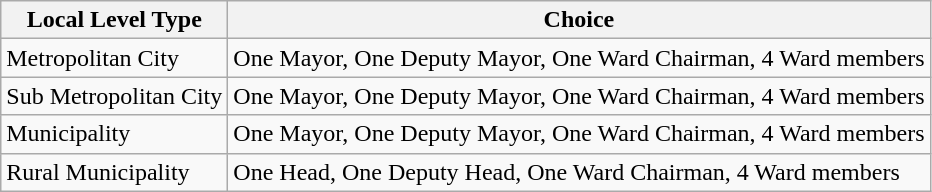<table class="wikitable">
<tr>
<th>Local Level Type</th>
<th>Choice</th>
</tr>
<tr>
<td>Metropolitan City</td>
<td>One Mayor, One Deputy Mayor, One Ward Chairman, 4 Ward members</td>
</tr>
<tr>
<td>Sub Metropolitan City</td>
<td>One Mayor, One Deputy Mayor, One Ward Chairman, 4 Ward members</td>
</tr>
<tr>
<td>Municipality</td>
<td>One Mayor, One Deputy Mayor, One Ward Chairman, 4 Ward members</td>
</tr>
<tr>
<td>Rural Municipality</td>
<td>One Head, One Deputy Head, One Ward Chairman, 4 Ward members</td>
</tr>
</table>
